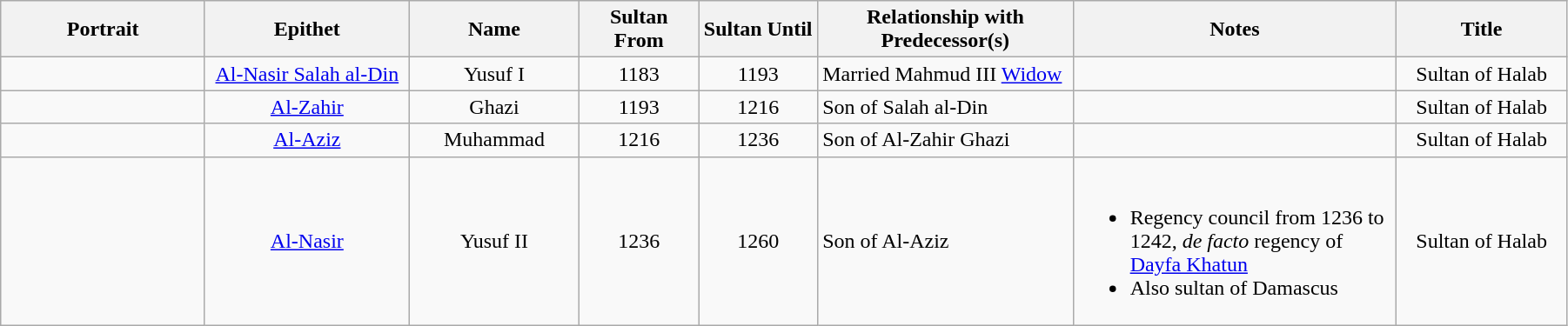<table width=95% class="wikitable">
<tr>
<th width=12%>Portrait</th>
<th width=12%>Epithet</th>
<th width=10%>Name</th>
<th width=7%>Sultan From</th>
<th width=7%>Sultan Until</th>
<th width=15%>Relationship with Predecessor(s)</th>
<th width=19%>Notes</th>
<th width=10%>Title</th>
</tr>
<tr>
<td align="center"></td>
<td align="center"><a href='#'>Al-Nasir Salah al-Din</a></td>
<td align="center">Yusuf I</td>
<td align="center">1183</td>
<td align="center">1193</td>
<td>Married Mahmud III <a href='#'>Widow</a></td>
<td></td>
<td align="center">Sultan of Halab</td>
</tr>
<tr>
<td align="center"></td>
<td align="center"><a href='#'>Al-Zahir</a></td>
<td align="center">Ghazi</td>
<td align="center">1193</td>
<td align="center">1216</td>
<td>Son of Salah al-Din</td>
<td></td>
<td align="center">Sultan of Halab</td>
</tr>
<tr>
<td align="center"></td>
<td align="center"><a href='#'>Al-Aziz</a></td>
<td align="center">Muhammad</td>
<td align="center">1216</td>
<td align="center">1236</td>
<td>Son of Al-Zahir Ghazi</td>
<td></td>
<td align="center">Sultan of Halab</td>
</tr>
<tr>
<td align="center"></td>
<td align="center"><a href='#'>Al-Nasir</a></td>
<td align="center">Yusuf II</td>
<td align="center">1236</td>
<td align="center">1260</td>
<td>Son of Al-Aziz</td>
<td><br><ul><li>Regency council from 1236 to 1242, <em>de facto</em> regency of <a href='#'>Dayfa Khatun</a></li><li>Also sultan of Damascus</li></ul></td>
<td align="center">Sultan of Halab</td>
</tr>
</table>
